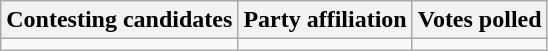<table class="wikitable sortable">
<tr>
<th>Contesting candidates</th>
<th>Party affiliation</th>
<th>Votes polled</th>
</tr>
<tr>
<td></td>
<td></td>
<td></td>
</tr>
</table>
